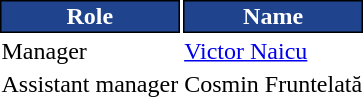<table class="toccolours">
<tr>
<th style="background:#1f438d;color:#FFFFFF;border:1px solid #000000;">Role</th>
<th style="background:#1f438d;color:#FFFFFF;border:1px solid #000000;">Name</th>
</tr>
<tr>
<td>Manager</td>
<td> <a href='#'>Victor Naicu</a></td>
</tr>
<tr>
<td>Assistant manager</td>
<td> Cosmin Fruntelată</td>
</tr>
</table>
